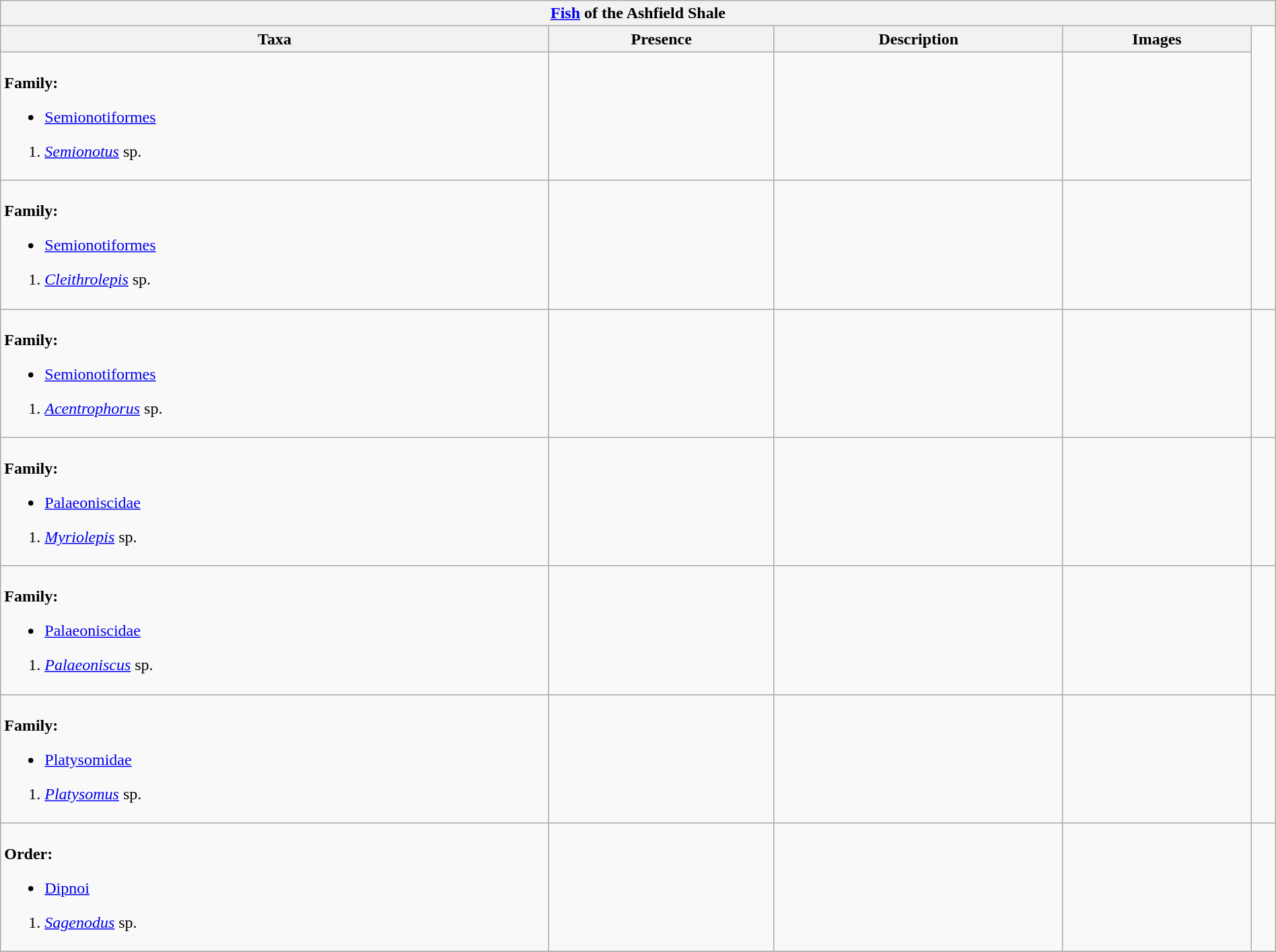<table class="wikitable" align="center" width="100%">
<tr>
<th colspan="5" align="center"><strong><a href='#'>Fish</a> of the Ashfield Shale</strong></th>
</tr>
<tr>
<th>Taxa</th>
<th>Presence</th>
<th>Description</th>
<th>Images</th>
</tr>
<tr>
<td><br><strong>Family:</strong><ul><li><a href='#'>Semionotiformes</a></li></ul><ol><li><em><a href='#'>Semionotus</a></em> sp.</li></ol></td>
<td></td>
<td></td>
<td><br></td>
</tr>
<tr>
<td><br><strong>Family:</strong><ul><li><a href='#'>Semionotiformes</a></li></ul><ol><li><em><a href='#'>Cleithrolepis</a></em> sp.</li></ol></td>
<td></td>
<td></td>
<td><br></td>
</tr>
<tr>
<td><br><strong>Family:</strong><ul><li><a href='#'>Semionotiformes</a></li></ul><ol><li><em><a href='#'>Acentrophorus</a></em> sp.</li></ol></td>
<td></td>
<td></td>
<td></td>
<td></td>
</tr>
<tr>
<td><br><strong>Family:</strong><ul><li><a href='#'>Palaeoniscidae</a></li></ul><ol><li><em><a href='#'>Myriolepis</a></em> sp.</li></ol></td>
<td></td>
<td></td>
<td></td>
<td></td>
</tr>
<tr>
<td><br><strong>Family:</strong><ul><li><a href='#'>Palaeoniscidae</a></li></ul><ol><li><em><a href='#'>Palaeoniscus</a></em> sp.</li></ol></td>
<td></td>
<td></td>
<td></td>
<td></td>
</tr>
<tr>
<td><br><strong>Family:</strong><ul><li><a href='#'>Platysomidae</a></li></ul><ol><li><em><a href='#'>Platysomus</a></em> sp.</li></ol></td>
<td></td>
<td></td>
<td></td>
<td></td>
</tr>
<tr>
<td><br><strong>Order:</strong><ul><li><a href='#'>Dipnoi</a></li></ul><ol><li><em><a href='#'>Sagenodus</a></em> sp.</li></ol></td>
<td></td>
<td></td>
<td></td>
<td></td>
</tr>
<tr>
</tr>
</table>
